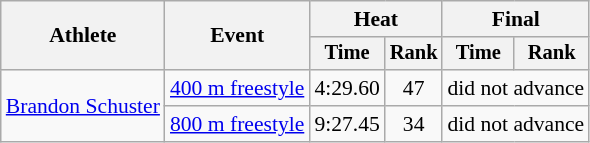<table class=wikitable style="font-size:90%">
<tr>
<th rowspan="2">Athlete</th>
<th rowspan="2">Event</th>
<th colspan="2">Heat</th>
<th colspan="2">Final</th>
</tr>
<tr style="font-size:95%">
<th>Time</th>
<th>Rank</th>
<th>Time</th>
<th>Rank</th>
</tr>
<tr align=center>
<td align=left rowspan=2><a href='#'>Brandon Schuster</a></td>
<td align=left><a href='#'>400 m freestyle</a></td>
<td>4:29.60</td>
<td>47</td>
<td colspan=2>did not advance</td>
</tr>
<tr align=center>
<td align=left><a href='#'>800 m freestyle</a></td>
<td>9:27.45</td>
<td>34</td>
<td colspan=2>did not advance</td>
</tr>
</table>
